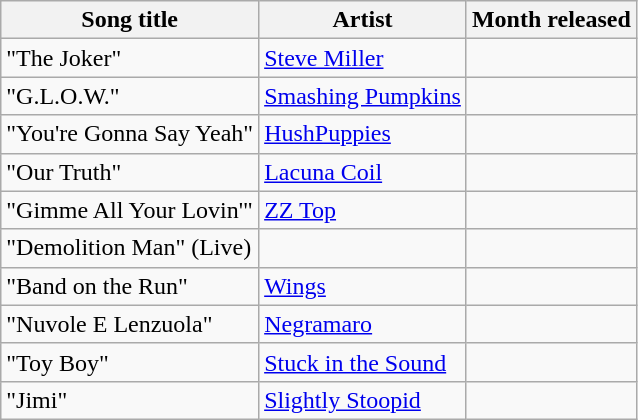<table class="wikitable sortable">
<tr>
<th>Song title</th>
<th>Artist</th>
<th>Month released</th>
</tr>
<tr>
<td>"The Joker"</td>
<td><a href='#'>Steve Miller</a></td>
<td></td>
</tr>
<tr>
<td>"G.L.O.W."</td>
<td><a href='#'>Smashing Pumpkins</a></td>
<td></td>
</tr>
<tr>
<td>"You're Gonna Say Yeah"</td>
<td><a href='#'>HushPuppies</a></td>
<td></td>
</tr>
<tr>
<td>"Our Truth"</td>
<td><a href='#'>Lacuna Coil</a></td>
<td></td>
</tr>
<tr>
<td>"Gimme All Your Lovin'"</td>
<td><a href='#'>ZZ Top</a></td>
<td></td>
</tr>
<tr>
<td>"Demolition Man" (Live)</td>
<td></td>
<td></td>
</tr>
<tr>
<td>"Band on the Run"</td>
<td><a href='#'>Wings</a></td>
<td></td>
</tr>
<tr>
<td>"Nuvole E Lenzuola"</td>
<td><a href='#'>Negramaro</a></td>
<td></td>
</tr>
<tr>
<td>"Toy Boy"</td>
<td><a href='#'>Stuck in the Sound</a></td>
<td></td>
</tr>
<tr>
<td>"Jimi"</td>
<td><a href='#'>Slightly Stoopid</a></td>
<td></td>
</tr>
</table>
